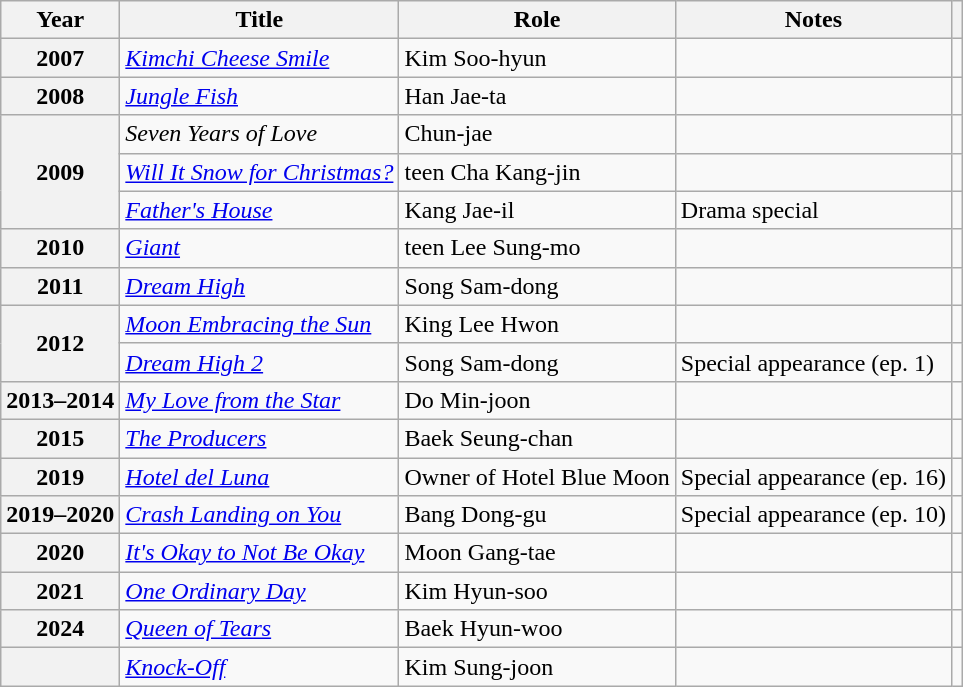<table class="wikitable plainrowheaders sortable">
<tr>
<th scope="col">Year</th>
<th scope="col">Title</th>
<th scope="col">Role</th>
<th scope="col" class="unsortable">Notes</th>
<th scope="col" class="unsortable"></th>
</tr>
<tr>
<th scope="row">2007</th>
<td><em><a href='#'>Kimchi Cheese Smile</a></em></td>
<td>Kim Soo-hyun</td>
<td></td>
<td style="text-align:center"></td>
</tr>
<tr>
<th scope="row">2008</th>
<td><em><a href='#'>Jungle Fish</a></em></td>
<td>Han Jae-ta</td>
<td></td>
<td style="text-align:center"></td>
</tr>
<tr>
<th scope="row" rowspan="3">2009</th>
<td><em>Seven Years of Love</em></td>
<td>Chun-jae</td>
<td></td>
<td style="text-align:center"></td>
</tr>
<tr>
<td><em><a href='#'>Will It Snow for Christmas?</a></em></td>
<td>teen Cha Kang-jin</td>
<td></td>
<td style="text-align:center"></td>
</tr>
<tr>
<td><em><a href='#'>Father's House</a></em></td>
<td>Kang Jae-il</td>
<td>Drama special</td>
<td style="text-align:center"></td>
</tr>
<tr>
<th scope="row">2010</th>
<td><em><a href='#'>Giant</a></em></td>
<td>teen Lee Sung-mo</td>
<td></td>
<td style="text-align:center"></td>
</tr>
<tr>
<th scope="row">2011</th>
<td><em><a href='#'>Dream High</a></em></td>
<td>Song Sam-dong</td>
<td></td>
<td style="text-align:center"></td>
</tr>
<tr>
<th scope="row" rowspan="2">2012</th>
<td><em><a href='#'>Moon Embracing the Sun</a></em></td>
<td>King Lee Hwon</td>
<td></td>
<td style="text-align:center"></td>
</tr>
<tr>
<td><em><a href='#'>Dream High 2</a></em></td>
<td>Song Sam-dong</td>
<td>Special appearance (ep. 1)</td>
<td style="text-align:center"></td>
</tr>
<tr>
<th scope="row">2013–2014</th>
<td><em><a href='#'>My Love from the Star</a></em></td>
<td>Do Min-joon</td>
<td></td>
<td style="text-align:center"></td>
</tr>
<tr>
<th scope="row">2015</th>
<td><em><a href='#'>The Producers</a></em></td>
<td>Baek Seung-chan</td>
<td></td>
<td style="text-align:center"></td>
</tr>
<tr>
<th scope="row">2019</th>
<td><em><a href='#'>Hotel del Luna</a></em></td>
<td>Owner of Hotel Blue Moon</td>
<td>Special appearance (ep. 16)</td>
<td style="text-align:center"></td>
</tr>
<tr>
<th scope="row">2019–2020</th>
<td><em><a href='#'>Crash Landing on You</a></em></td>
<td>Bang Dong-gu</td>
<td>Special appearance (ep. 10)</td>
<td style="text-align:center"></td>
</tr>
<tr>
<th scope="row">2020</th>
<td><em><a href='#'>It's Okay to Not Be Okay</a></em></td>
<td>Moon Gang-tae</td>
<td></td>
<td style="text-align:center"></td>
</tr>
<tr>
<th scope="row">2021</th>
<td><em><a href='#'>One Ordinary Day</a></em></td>
<td>Kim Hyun-soo</td>
<td></td>
<td style="text-align:center"></td>
</tr>
<tr>
<th scope="row">2024</th>
<td><em><a href='#'>Queen of Tears</a></em></td>
<td>Baek Hyun-woo</td>
<td></td>
<td style="text-align:center"></td>
</tr>
<tr>
<th scope="row"></th>
<td><em><a href='#'>Knock-Off</a></em></td>
<td>Kim Sung-joon</td>
<td></td>
<td style="text-align:center"></td>
</tr>
</table>
